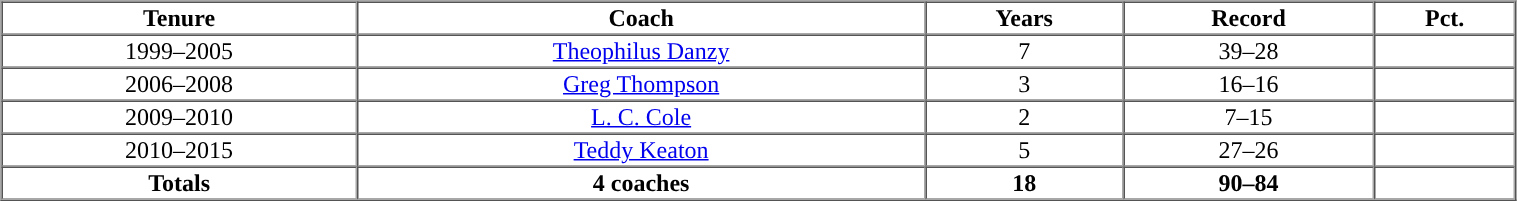<table cellpadding="1" border="1" cellspacing="0" width="80%" style="text-align:center;">
<tr>
<th>Tenure</th>
<th>Coach</th>
<th>Years</th>
<th>Record</th>
<th>Pct.</th>
</tr>
<tr>
<td>1999–2005</td>
<td><a href='#'>Theophilus Danzy</a></td>
<td>7</td>
<td>39–28</td>
<td></td>
</tr>
<tr>
<td>2006–2008</td>
<td><a href='#'>Greg Thompson</a></td>
<td>3</td>
<td>16–16</td>
<td></td>
</tr>
<tr>
<td>2009–2010</td>
<td><a href='#'>L. C. Cole</a></td>
<td>2</td>
<td>7–15</td>
<td></td>
</tr>
<tr>
<td>2010–2015</td>
<td><a href='#'>Teddy Keaton</a></td>
<td>5</td>
<td>27–26</td>
<td></td>
</tr>
<tr>
<th>Totals</th>
<th>4 coaches</th>
<th>18</th>
<th>90–84</th>
<th></th>
</tr>
<tr>
</tr>
</table>
